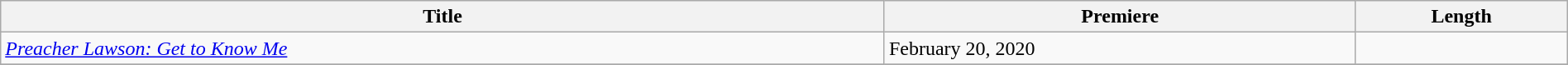<table class="wikitable sortable" style="width:100%;">
<tr>
<th>Title</th>
<th>Premiere</th>
<th>Length</th>
</tr>
<tr>
<td><em><a href='#'>Preacher Lawson: Get to Know Me</a></em></td>
<td>February 20, 2020</td>
<td></td>
</tr>
<tr>
</tr>
</table>
